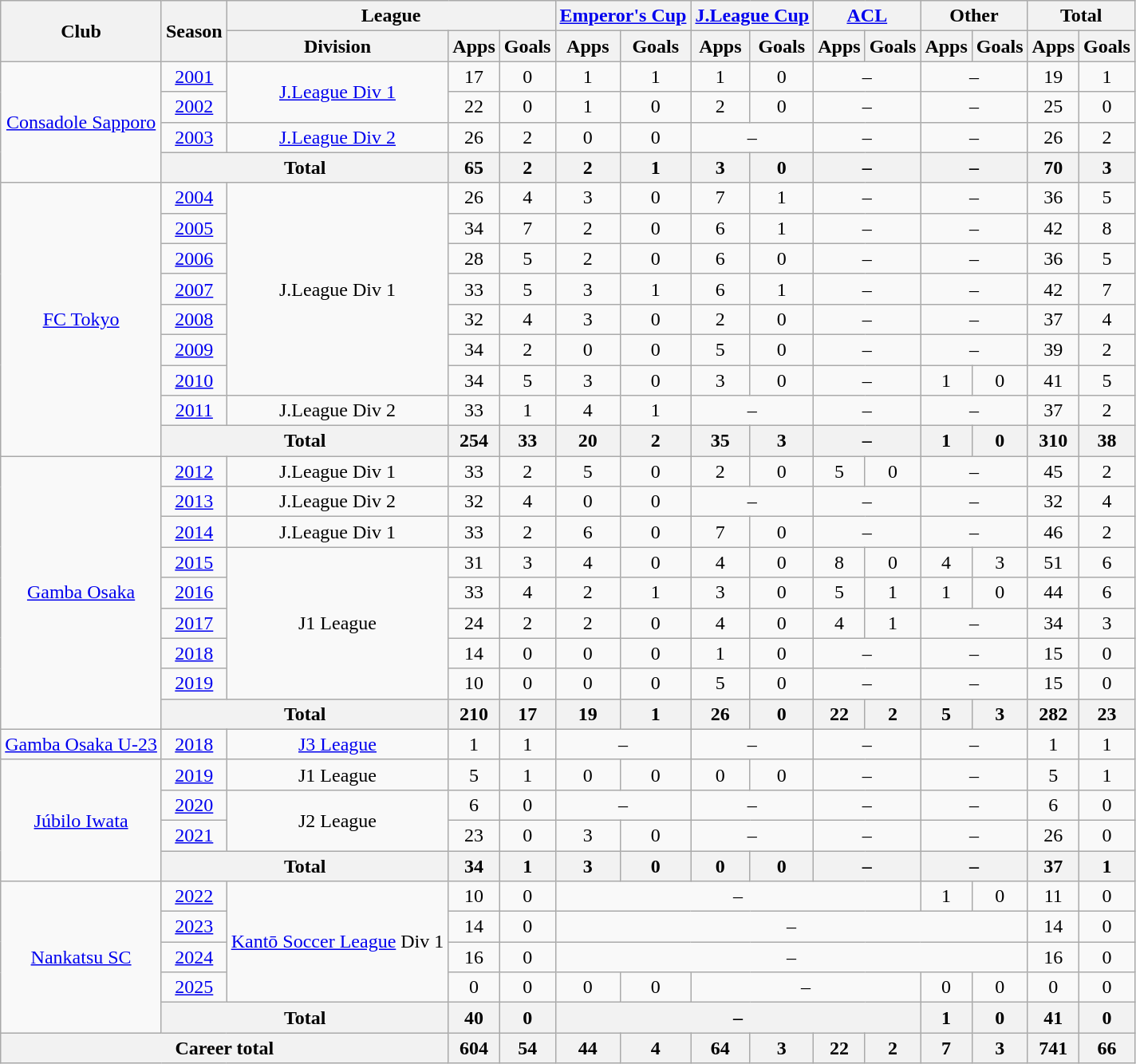<table class="wikitable" style="text-align:center">
<tr>
<th rowspan="2">Club</th>
<th rowspan="2">Season</th>
<th colspan="3">League</th>
<th colspan="2"><a href='#'>Emperor's Cup</a></th>
<th colspan="2"><a href='#'>J.League Cup</a></th>
<th colspan="2"><a href='#'>ACL</a></th>
<th colspan="2">Other</th>
<th colspan="2">Total</th>
</tr>
<tr>
<th>Division</th>
<th>Apps</th>
<th>Goals</th>
<th>Apps</th>
<th>Goals</th>
<th>Apps</th>
<th>Goals</th>
<th>Apps</th>
<th>Goals</th>
<th>Apps</th>
<th>Goals</th>
<th>Apps</th>
<th>Goals</th>
</tr>
<tr>
<td rowspan="4"><a href='#'>Consadole Sapporo</a></td>
<td><a href='#'>2001</a></td>
<td rowspan="2"><a href='#'>J.League Div 1</a></td>
<td>17</td>
<td>0</td>
<td>1</td>
<td>1</td>
<td>1</td>
<td>0</td>
<td colspan="2">–</td>
<td colspan="2">–</td>
<td>19</td>
<td>1</td>
</tr>
<tr>
<td><a href='#'>2002</a></td>
<td>22</td>
<td>0</td>
<td>1</td>
<td>0</td>
<td>2</td>
<td>0</td>
<td colspan="2">–</td>
<td colspan="2">–</td>
<td>25</td>
<td>0</td>
</tr>
<tr>
<td><a href='#'>2003</a></td>
<td><a href='#'>J.League Div 2</a></td>
<td>26</td>
<td>2</td>
<td>0</td>
<td>0</td>
<td colspan="2">–</td>
<td colspan="2">–</td>
<td colspan="2">–</td>
<td>26</td>
<td>2</td>
</tr>
<tr>
<th colspan="2">Total</th>
<th>65</th>
<th>2</th>
<th>2</th>
<th>1</th>
<th>3</th>
<th>0</th>
<th colspan="2">–</th>
<th colspan="2">–</th>
<th>70</th>
<th>3</th>
</tr>
<tr>
<td rowspan="9"><a href='#'>FC Tokyo</a></td>
<td><a href='#'>2004</a></td>
<td rowspan="7">J.League Div 1</td>
<td>26</td>
<td>4</td>
<td>3</td>
<td>0</td>
<td>7</td>
<td>1</td>
<td colspan="2">–</td>
<td colspan="2">–</td>
<td>36</td>
<td>5</td>
</tr>
<tr>
<td><a href='#'>2005</a></td>
<td>34</td>
<td>7</td>
<td>2</td>
<td>0</td>
<td>6</td>
<td>1</td>
<td colspan="2">–</td>
<td colspan="2">–</td>
<td>42</td>
<td>8</td>
</tr>
<tr>
<td><a href='#'>2006</a></td>
<td>28</td>
<td>5</td>
<td>2</td>
<td>0</td>
<td>6</td>
<td>0</td>
<td colspan="2">–</td>
<td colspan="2">–</td>
<td>36</td>
<td>5</td>
</tr>
<tr>
<td><a href='#'>2007</a></td>
<td>33</td>
<td>5</td>
<td>3</td>
<td>1</td>
<td>6</td>
<td>1</td>
<td colspan="2">–</td>
<td colspan="2">–</td>
<td>42</td>
<td>7</td>
</tr>
<tr>
<td><a href='#'>2008</a></td>
<td>32</td>
<td>4</td>
<td>3</td>
<td>0</td>
<td>2</td>
<td>0</td>
<td colspan="2">–</td>
<td colspan="2">–</td>
<td>37</td>
<td>4</td>
</tr>
<tr>
<td><a href='#'>2009</a></td>
<td>34</td>
<td>2</td>
<td>0</td>
<td>0</td>
<td>5</td>
<td>0</td>
<td colspan="2">–</td>
<td colspan="2">–</td>
<td>39</td>
<td>2</td>
</tr>
<tr>
<td><a href='#'>2010</a></td>
<td>34</td>
<td>5</td>
<td>3</td>
<td>0</td>
<td>3</td>
<td>0</td>
<td colspan="2">–</td>
<td>1</td>
<td>0</td>
<td>41</td>
<td>5</td>
</tr>
<tr>
<td><a href='#'>2011</a></td>
<td>J.League Div 2</td>
<td>33</td>
<td>1</td>
<td>4</td>
<td>1</td>
<td colspan="2">–</td>
<td colspan="2">–</td>
<td colspan="2">–</td>
<td>37</td>
<td>2</td>
</tr>
<tr>
<th colspan="2">Total</th>
<th>254</th>
<th>33</th>
<th>20</th>
<th>2</th>
<th>35</th>
<th>3</th>
<th colspan="2">–</th>
<th>1</th>
<th>0</th>
<th>310</th>
<th>38</th>
</tr>
<tr>
<td rowspan="9"><a href='#'>Gamba Osaka</a></td>
<td><a href='#'>2012</a></td>
<td>J.League Div 1</td>
<td>33</td>
<td>2</td>
<td>5</td>
<td>0</td>
<td>2</td>
<td>0</td>
<td>5</td>
<td>0</td>
<td colspan="2">–</td>
<td>45</td>
<td>2</td>
</tr>
<tr>
<td><a href='#'>2013</a></td>
<td>J.League Div 2</td>
<td>32</td>
<td>4</td>
<td>0</td>
<td>0</td>
<td colspan="2">–</td>
<td colspan="2">–</td>
<td colspan="2">–</td>
<td>32</td>
<td>4</td>
</tr>
<tr>
<td><a href='#'>2014</a></td>
<td>J.League Div 1</td>
<td>33</td>
<td>2</td>
<td>6</td>
<td>0</td>
<td>7</td>
<td>0</td>
<td colspan="2">–</td>
<td colspan="2">–</td>
<td>46</td>
<td>2</td>
</tr>
<tr>
<td><a href='#'>2015</a></td>
<td rowspan="5">J1 League</td>
<td>31</td>
<td>3</td>
<td>4</td>
<td>0</td>
<td>4</td>
<td>0</td>
<td>8</td>
<td>0</td>
<td>4</td>
<td>3</td>
<td>51</td>
<td>6</td>
</tr>
<tr>
<td><a href='#'>2016</a></td>
<td>33</td>
<td>4</td>
<td>2</td>
<td>1</td>
<td>3</td>
<td>0</td>
<td>5</td>
<td>1</td>
<td>1</td>
<td>0</td>
<td>44</td>
<td>6</td>
</tr>
<tr>
<td><a href='#'>2017</a></td>
<td>24</td>
<td>2</td>
<td>2</td>
<td>0</td>
<td>4</td>
<td>0</td>
<td>4</td>
<td>1</td>
<td colspan="2">–</td>
<td>34</td>
<td>3</td>
</tr>
<tr>
<td><a href='#'>2018</a></td>
<td>14</td>
<td>0</td>
<td>0</td>
<td>0</td>
<td>1</td>
<td>0</td>
<td colspan="2">–</td>
<td colspan="2">–</td>
<td>15</td>
<td>0</td>
</tr>
<tr>
<td><a href='#'>2019</a></td>
<td>10</td>
<td>0</td>
<td>0</td>
<td>0</td>
<td>5</td>
<td>0</td>
<td colspan="2">–</td>
<td colspan="2">–</td>
<td>15</td>
<td>0</td>
</tr>
<tr>
<th colspan="2">Total</th>
<th>210</th>
<th>17</th>
<th>19</th>
<th>1</th>
<th>26</th>
<th>0</th>
<th>22</th>
<th>2</th>
<th>5</th>
<th>3</th>
<th>282</th>
<th>23</th>
</tr>
<tr>
<td><a href='#'>Gamba Osaka U-23</a></td>
<td><a href='#'>2018</a></td>
<td><a href='#'>J3 League</a></td>
<td>1</td>
<td>1</td>
<td colspan="2">–</td>
<td colspan="2">–</td>
<td colspan="2">–</td>
<td colspan="2">–</td>
<td>1</td>
<td>1</td>
</tr>
<tr>
<td rowspan="4"><a href='#'>Júbilo Iwata</a></td>
<td><a href='#'>2019</a></td>
<td>J1 League</td>
<td>5</td>
<td>1</td>
<td>0</td>
<td>0</td>
<td>0</td>
<td>0</td>
<td colspan="2">–</td>
<td colspan="2">–</td>
<td>5</td>
<td>1</td>
</tr>
<tr>
<td><a href='#'>2020</a></td>
<td rowspan="2">J2 League</td>
<td>6</td>
<td>0</td>
<td colspan="2">–</td>
<td colspan="2">–</td>
<td colspan="2">–</td>
<td colspan="2">–</td>
<td>6</td>
<td>0</td>
</tr>
<tr>
<td><a href='#'>2021</a></td>
<td>23</td>
<td>0</td>
<td>3</td>
<td>0</td>
<td colspan="2">–</td>
<td colspan="2">–</td>
<td colspan="2">–</td>
<td>26</td>
<td>0</td>
</tr>
<tr>
<th colspan="2">Total</th>
<th>34</th>
<th>1</th>
<th>3</th>
<th>0</th>
<th>0</th>
<th>0</th>
<th colspan="2">–</th>
<th colspan="2">–</th>
<th>37</th>
<th>1</th>
</tr>
<tr>
<td rowspan="5"><a href='#'>Nankatsu SC</a></td>
<td><a href='#'>2022</a></td>
<td rowspan="4"><a href='#'>Kantō Soccer League</a> Div 1</td>
<td>10</td>
<td>0</td>
<td colspan="6">–</td>
<td>1</td>
<td>0</td>
<td>11</td>
<td>0</td>
</tr>
<tr>
<td><a href='#'>2023</a></td>
<td>14</td>
<td>0</td>
<td colspan="8">–</td>
<td>14</td>
<td>0</td>
</tr>
<tr>
<td><a href='#'>2024</a></td>
<td>16</td>
<td>0</td>
<td colspan="8">–</td>
<td>16</td>
<td>0</td>
</tr>
<tr>
<td><a href='#'>2025</a></td>
<td>0</td>
<td>0</td>
<td>0</td>
<td>0</td>
<td colspan="4">–</td>
<td>0</td>
<td>0</td>
<td>0</td>
<td>0</td>
</tr>
<tr>
<th colspan="2">Total</th>
<th>40</th>
<th>0</th>
<th colspan="6">–</th>
<th>1</th>
<th>0</th>
<th>41</th>
<th>0</th>
</tr>
<tr>
<th colspan="3">Career total</th>
<th>604</th>
<th>54</th>
<th>44</th>
<th>4</th>
<th>64</th>
<th>3</th>
<th>22</th>
<th>2</th>
<th>7</th>
<th>3</th>
<th>741</th>
<th>66</th>
</tr>
</table>
